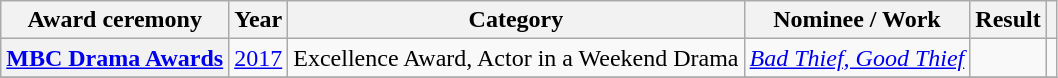<table class="wikitable plainrowheaders sortable">
<tr>
<th scope="col">Award ceremony</th>
<th scope="col">Year</th>
<th scope="col">Category</th>
<th scope="col">Nominee / Work</th>
<th scope="col">Result</th>
<th scope="col" class="unsortable"></th>
</tr>
<tr>
<th scope="row"  rowspan="1"><a href='#'>MBC Drama Awards</a></th>
<td style="text-align:center"><a href='#'>2017</a></td>
<td>Excellence Award, Actor in a Weekend Drama</td>
<td><em><a href='#'>Bad Thief, Good Thief</a></em></td>
<td></td>
<td style="text-align:center"></td>
</tr>
<tr>
</tr>
</table>
